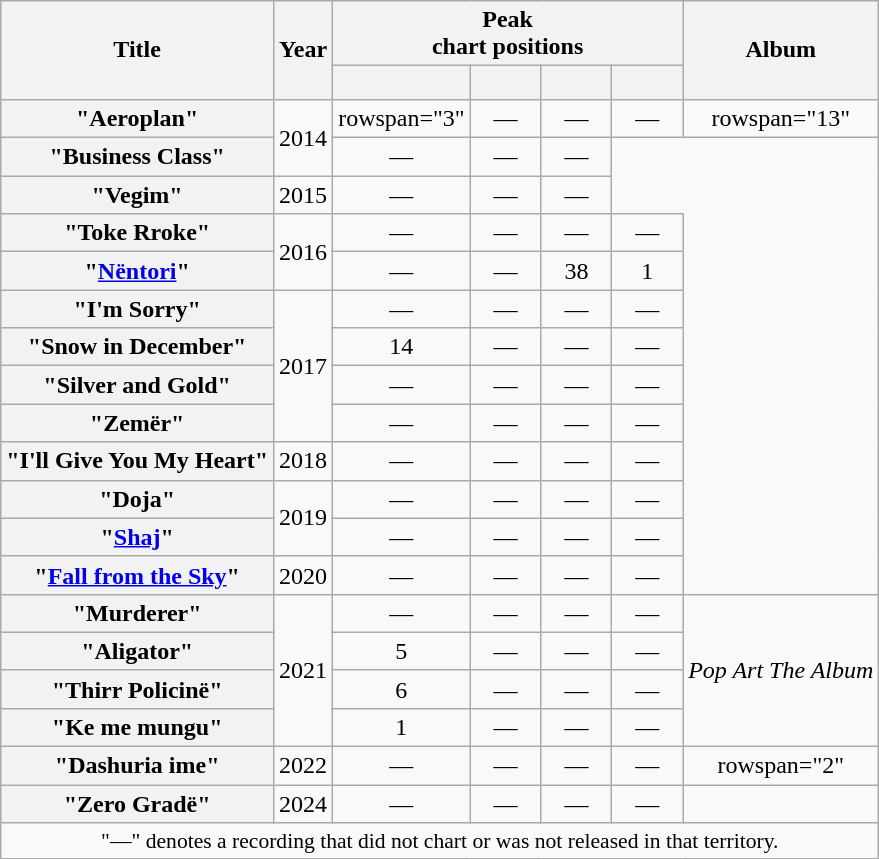<table class="wikitable plainrowheaders" style="text-align:center;">
<tr>
<th scope="col" rowspan="2">Title</th>
<th scope="col" rowspan="2">Year</th>
<th scope="col" colspan="4">Peak<br>chart positions</th>
<th scope="col" rowspan="2">Album</th>
</tr>
<tr>
<th style="width:3em; font-size:85%;"><a href='#'></a><br></th>
<th style="width:3em; font-size:85%;"><a href='#'></a><br></th>
<th style="width:3em; font-size:85%;"><a href='#'></a><br></th>
<th style="width:3em; font-size:85%;"><a href='#'></a><br></th>
</tr>
<tr>
<th scope="row">"Aeroplan"</th>
<td rowspan="2">2014</td>
<td>rowspan="3" </td>
<td>—</td>
<td>—</td>
<td>—</td>
<td>rowspan="13" </td>
</tr>
<tr>
<th scope="row">"Business Class"</th>
<td>—</td>
<td>—</td>
<td>—</td>
</tr>
<tr>
<th scope="row">"Vegim"</th>
<td rowspan="1">2015</td>
<td>—</td>
<td>—</td>
<td>—</td>
</tr>
<tr>
<th scope="row">"Toke Rroke"</th>
<td rowspan="2">2016</td>
<td>—</td>
<td>—</td>
<td>—</td>
<td>—</td>
</tr>
<tr>
<th scope="row">"<a href='#'>Nëntori</a>"</th>
<td>—</td>
<td>—</td>
<td>38</td>
<td>1</td>
</tr>
<tr>
<th scope="row">"I'm Sorry"</th>
<td rowspan="4">2017</td>
<td>—</td>
<td>—</td>
<td>—</td>
<td>—</td>
</tr>
<tr>
<th scope="row">"Snow in December"</th>
<td>14</td>
<td>—</td>
<td>—</td>
<td>—</td>
</tr>
<tr>
<th scope="row">"Silver and Gold"</th>
<td>—</td>
<td>—</td>
<td>—</td>
<td>—</td>
</tr>
<tr>
<th scope="row">"Zemër"</th>
<td>—</td>
<td>—</td>
<td>—</td>
<td>—</td>
</tr>
<tr>
<th scope="row">"I'll Give You My Heart"</th>
<td>2018</td>
<td>—</td>
<td>—</td>
<td>—</td>
<td>—</td>
</tr>
<tr>
<th scope="row">"Doja"<br></th>
<td rowspan="2">2019</td>
<td>—</td>
<td>—</td>
<td>—</td>
<td>—</td>
</tr>
<tr>
<th scope="row">"<a href='#'>Shaj</a>"</th>
<td>—</td>
<td>—</td>
<td>—</td>
<td>—</td>
</tr>
<tr>
<th scope="row">"<a href='#'>Fall from the Sky</a>"</th>
<td>2020</td>
<td>—</td>
<td>—</td>
<td>—</td>
<td>—</td>
</tr>
<tr>
<th scope="row">"Murderer"<br></th>
<td rowspan="4">2021</td>
<td>—</td>
<td>—</td>
<td>—</td>
<td>—</td>
<td rowspan="4"><em>Pop Art The Album</em></td>
</tr>
<tr>
<th scope="row">"Aligator"</th>
<td>5</td>
<td>—</td>
<td>—</td>
<td>—</td>
</tr>
<tr>
<th scope="row">"Thirr Policinë"<br></th>
<td>6</td>
<td>—</td>
<td>—</td>
<td>—</td>
</tr>
<tr>
<th scope="row">"Ke me mungu"</th>
<td>1</td>
<td>—</td>
<td>—</td>
<td>—</td>
</tr>
<tr>
<th scope="row">"Dashuria ime"</th>
<td>2022</td>
<td>—</td>
<td>—</td>
<td>—</td>
<td>—</td>
<td>rowspan="2" </td>
</tr>
<tr>
<th scope="row">"Zero Gradë"</th>
<td>2024</td>
<td>—</td>
<td>—</td>
<td>—</td>
<td>—</td>
</tr>
<tr>
<td colspan="11" style="font-size:90%">"—" denotes a recording that did not chart or was not released in that territory.</td>
</tr>
</table>
